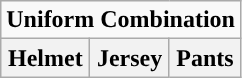<table class="wikitable">
<tr>
<td align="center" Colspan="3"><strong>Uniform Combination</strong></td>
</tr>
<tr align="center">
<th>Helmet</th>
<th>Jersey</th>
<th>Pants</th>
</tr>
</table>
